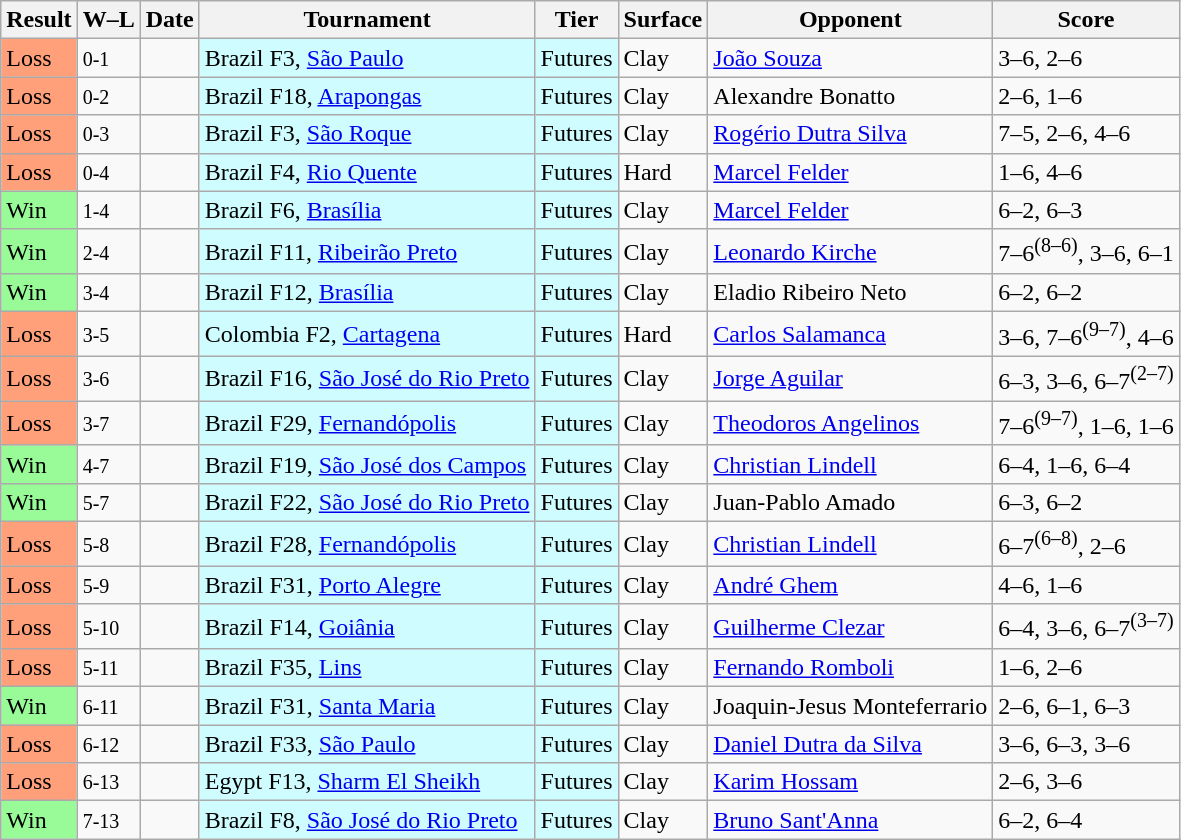<table class="sortable wikitable">
<tr>
<th>Result</th>
<th class="unsortable">W–L</th>
<th>Date</th>
<th>Tournament</th>
<th>Tier</th>
<th>Surface</th>
<th>Opponent</th>
<th class="unsortable">Score</th>
</tr>
<tr>
<td style="background:#ffa07a;">Loss</td>
<td><small>0-1</small></td>
<td></td>
<td style="background:#cffcff;">Brazil F3, <a href='#'>São Paulo</a></td>
<td style="background:#cffcff;">Futures</td>
<td>Clay</td>
<td> <a href='#'>João Souza</a></td>
<td>3–6, 2–6</td>
</tr>
<tr>
<td style="background:#ffa07a;">Loss</td>
<td><small>0-2</small></td>
<td></td>
<td style="background:#cffcff;">Brazil F18, <a href='#'>Arapongas</a></td>
<td style="background:#cffcff;">Futures</td>
<td>Clay</td>
<td> Alexandre Bonatto</td>
<td>2–6, 1–6</td>
</tr>
<tr>
<td style="background:#ffa07a;">Loss</td>
<td><small>0-3</small></td>
<td></td>
<td style="background:#cffcff;">Brazil F3, <a href='#'>São Roque</a></td>
<td style="background:#cffcff;">Futures</td>
<td>Clay</td>
<td> <a href='#'>Rogério Dutra Silva</a></td>
<td>7–5, 2–6, 4–6</td>
</tr>
<tr>
<td style="background:#ffa07a;">Loss</td>
<td><small>0-4</small></td>
<td></td>
<td style="background:#cffcff;">Brazil F4, <a href='#'>Rio Quente</a></td>
<td style="background:#cffcff;">Futures</td>
<td>Hard</td>
<td> <a href='#'>Marcel Felder</a></td>
<td>1–6, 4–6</td>
</tr>
<tr>
<td style="background:#98fb98;">Win</td>
<td><small>1-4</small></td>
<td></td>
<td style="background:#cffcff;">Brazil F6, <a href='#'>Brasília</a></td>
<td style="background:#cffcff;">Futures</td>
<td>Clay</td>
<td> <a href='#'>Marcel Felder</a></td>
<td>6–2, 6–3</td>
</tr>
<tr>
<td style="background:#98fb98;">Win</td>
<td><small>2-4</small></td>
<td></td>
<td style="background:#cffcff;">Brazil F11, <a href='#'>Ribeirão Preto</a></td>
<td style="background:#cffcff;">Futures</td>
<td>Clay</td>
<td> <a href='#'>Leonardo Kirche</a></td>
<td>7–6<sup>(8–6)</sup>, 3–6, 6–1</td>
</tr>
<tr>
<td style="background:#98fb98;">Win</td>
<td><small>3-4</small></td>
<td></td>
<td style="background:#cffcff;">Brazil F12, <a href='#'>Brasília</a></td>
<td style="background:#cffcff;">Futures</td>
<td>Clay</td>
<td> Eladio Ribeiro Neto</td>
<td>6–2, 6–2</td>
</tr>
<tr>
<td style="background:#ffa07a;">Loss</td>
<td><small>3-5</small></td>
<td></td>
<td style="background:#cffcff;">Colombia F2, <a href='#'>Cartagena</a></td>
<td style="background:#cffcff;">Futures</td>
<td>Hard</td>
<td> <a href='#'>Carlos Salamanca</a></td>
<td>3–6, 7–6<sup>(9–7)</sup>, 4–6</td>
</tr>
<tr>
<td style="background:#ffa07a;">Loss</td>
<td><small>3-6</small></td>
<td></td>
<td style="background:#cffcff;">Brazil F16, <a href='#'>São José do Rio Preto</a></td>
<td style="background:#cffcff;">Futures</td>
<td>Clay</td>
<td> <a href='#'>Jorge Aguilar</a></td>
<td>6–3, 3–6, 6–7<sup>(2–7)</sup></td>
</tr>
<tr>
<td style="background:#ffa07a;">Loss</td>
<td><small>3-7</small></td>
<td></td>
<td style="background:#cffcff;">Brazil F29, <a href='#'>Fernandópolis</a></td>
<td style="background:#cffcff;">Futures</td>
<td>Clay</td>
<td> <a href='#'>Theodoros Angelinos</a></td>
<td>7–6<sup>(9–7)</sup>, 1–6, 1–6</td>
</tr>
<tr>
<td style="background:#98fb98;">Win</td>
<td><small>4-7</small></td>
<td></td>
<td style="background:#cffcff;">Brazil F19, <a href='#'>São José dos Campos</a></td>
<td style="background:#cffcff;">Futures</td>
<td>Clay</td>
<td> <a href='#'>Christian Lindell</a></td>
<td>6–4, 1–6, 6–4</td>
</tr>
<tr>
<td style="background:#98fb98;">Win</td>
<td><small>5-7</small></td>
<td></td>
<td style="background:#cffcff;">Brazil F22, <a href='#'>São José do Rio Preto</a></td>
<td style="background:#cffcff;">Futures</td>
<td>Clay</td>
<td> Juan-Pablo Amado</td>
<td>6–3, 6–2</td>
</tr>
<tr>
<td style="background:#ffa07a;">Loss</td>
<td><small>5-8</small></td>
<td></td>
<td style="background:#cffcff;">Brazil F28, <a href='#'>Fernandópolis</a></td>
<td style="background:#cffcff;">Futures</td>
<td>Clay</td>
<td> <a href='#'>Christian Lindell</a></td>
<td>6–7<sup>(6–8)</sup>, 2–6</td>
</tr>
<tr>
<td style="background:#ffa07a;">Loss</td>
<td><small>5-9</small></td>
<td></td>
<td style="background:#cffcff;">Brazil F31, <a href='#'>Porto Alegre</a></td>
<td style="background:#cffcff;">Futures</td>
<td>Clay</td>
<td> <a href='#'>André Ghem</a></td>
<td>4–6, 1–6</td>
</tr>
<tr>
<td style="background:#ffa07a;">Loss</td>
<td><small>5-10</small></td>
<td></td>
<td style="background:#cffcff;">Brazil F14, <a href='#'>Goiânia</a></td>
<td style="background:#cffcff;">Futures</td>
<td>Clay</td>
<td> <a href='#'>Guilherme Clezar</a></td>
<td>6–4, 3–6, 6–7<sup>(3–7)</sup></td>
</tr>
<tr>
<td style="background:#ffa07a;">Loss</td>
<td><small>5-11</small></td>
<td></td>
<td style="background:#cffcff;">Brazil F35, <a href='#'>Lins</a></td>
<td style="background:#cffcff;">Futures</td>
<td>Clay</td>
<td> <a href='#'>Fernando Romboli</a></td>
<td>1–6, 2–6</td>
</tr>
<tr>
<td style="background:#98fb98;">Win</td>
<td><small>6-11</small></td>
<td></td>
<td style="background:#cffcff;">Brazil F31, <a href='#'>Santa Maria</a></td>
<td style="background:#cffcff;">Futures</td>
<td>Clay</td>
<td> Joaquin-Jesus Monteferrario</td>
<td>2–6, 6–1, 6–3</td>
</tr>
<tr>
<td style="background:#ffa07a;">Loss</td>
<td><small>6-12</small></td>
<td></td>
<td style="background:#cffcff;">Brazil F33, <a href='#'>São Paulo</a></td>
<td style="background:#cffcff;">Futures</td>
<td>Clay</td>
<td> <a href='#'>Daniel Dutra da Silva</a></td>
<td>3–6, 6–3, 3–6</td>
</tr>
<tr>
<td style="background:#ffa07a;">Loss</td>
<td><small>6-13</small></td>
<td></td>
<td style="background:#cffcff;">Egypt F13, <a href='#'>Sharm El Sheikh</a></td>
<td style="background:#cffcff;">Futures</td>
<td>Clay</td>
<td> <a href='#'>Karim Hossam</a></td>
<td>2–6, 3–6</td>
</tr>
<tr>
<td style="background:#98fb98;">Win</td>
<td><small>7-13</small></td>
<td></td>
<td style="background:#cffcff;">Brazil F8, <a href='#'>São José do Rio Preto</a></td>
<td style="background:#cffcff;">Futures</td>
<td>Clay</td>
<td> <a href='#'>Bruno Sant'Anna</a></td>
<td>6–2, 6–4</td>
</tr>
</table>
